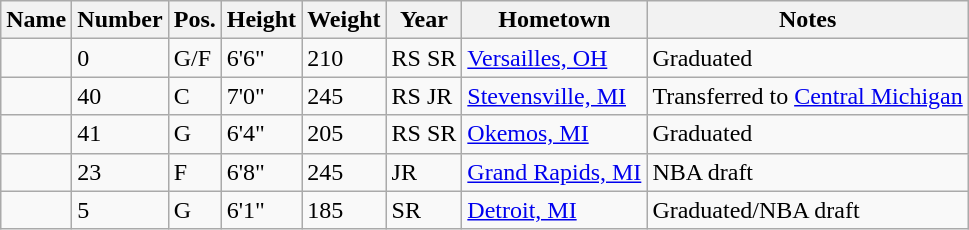<table class="wikitable sortable" border="1">
<tr>
<th>Name</th>
<th>Number</th>
<th>Pos.</th>
<th>Height</th>
<th>Weight</th>
<th>Year</th>
<th>Hometown</th>
<th class="unsortable">Notes</th>
</tr>
<tr>
<td></td>
<td>0</td>
<td>G/F</td>
<td>6'6"</td>
<td>210</td>
<td>RS SR</td>
<td><a href='#'>Versailles, OH</a></td>
<td>Graduated</td>
</tr>
<tr>
<td></td>
<td>40</td>
<td>C</td>
<td>7'0"</td>
<td>245</td>
<td>RS JR</td>
<td><a href='#'>Stevensville, MI</a></td>
<td>Transferred to <a href='#'>Central Michigan</a></td>
</tr>
<tr>
<td></td>
<td>41</td>
<td>G</td>
<td>6'4"</td>
<td>205</td>
<td>RS SR</td>
<td><a href='#'>Okemos, MI</a></td>
<td>Graduated</td>
</tr>
<tr>
<td></td>
<td>23</td>
<td>F</td>
<td>6'8"</td>
<td>245</td>
<td>JR</td>
<td><a href='#'>Grand Rapids, MI</a></td>
<td>NBA draft</td>
</tr>
<tr>
<td></td>
<td>5</td>
<td>G</td>
<td>6'1"</td>
<td>185</td>
<td>SR</td>
<td><a href='#'>Detroit, MI</a></td>
<td>Graduated/NBA draft</td>
</tr>
</table>
